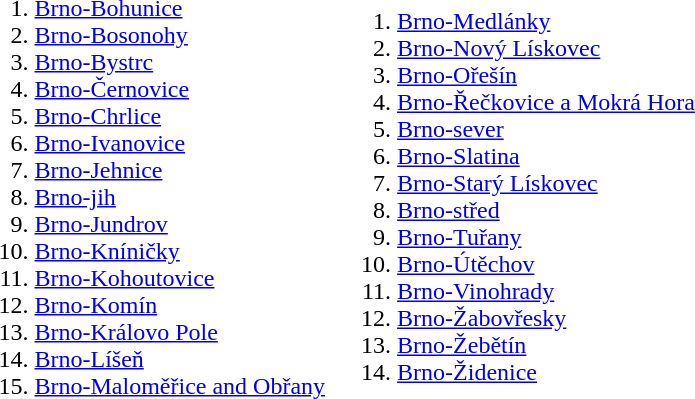<table>
<tr>
<td><br><ol><li> <a href='#'>Brno-Bohunice</a></li><li> <a href='#'>Brno-Bosonohy</a></li><li> <a href='#'>Brno-Bystrc</a></li><li> <a href='#'>Brno-Černovice</a></li><li> <a href='#'>Brno-Chrlice</a></li><li> <a href='#'>Brno-Ivanovice</a></li><li> <a href='#'>Brno-Jehnice</a></li><li><a href='#'>Brno-jih</a></li><li> <a href='#'>Brno-Jundrov</a></li><li> <a href='#'>Brno-Kníničky</a></li><li> <a href='#'>Brno-Kohoutovice</a></li><li> <a href='#'>Brno-Komín</a></li><li> <a href='#'>Brno-Královo Pole</a></li><li> <a href='#'>Brno-Líšeň</a></li><li> <a href='#'>Brno-Maloměřice and Obřany</a></li></ol></td>
<td></td>
<td><ol><br><li> <a href='#'>Brno-Medlánky</a></li>
<li> <a href='#'>Brno-Nový Lískovec</a></li>
<li> <a href='#'>Brno-Ořešín</a></li>
<li> <a href='#'>Brno-Řečkovice a Mokrá Hora</a></li>
<li> <a href='#'>Brno-sever</a></li>
<li> <a href='#'>Brno-Slatina</a></li>
<li> <a href='#'>Brno-Starý Lískovec</a></li>
<li> <a href='#'>Brno-střed</a></li>
<li> <a href='#'>Brno-Tuřany</a></li>
<li> <a href='#'>Brno-Útěchov</a></li>
<li> <a href='#'>Brno-Vinohrady</a></li>
<li> <a href='#'>Brno-Žabovřesky</a></li>
<li> <a href='#'>Brno-Žebětín</a></li>
<li> <a href='#'>Brno-Židenice</a></li>
</ol></td>
</tr>
<tr>
<td></td>
</tr>
</table>
